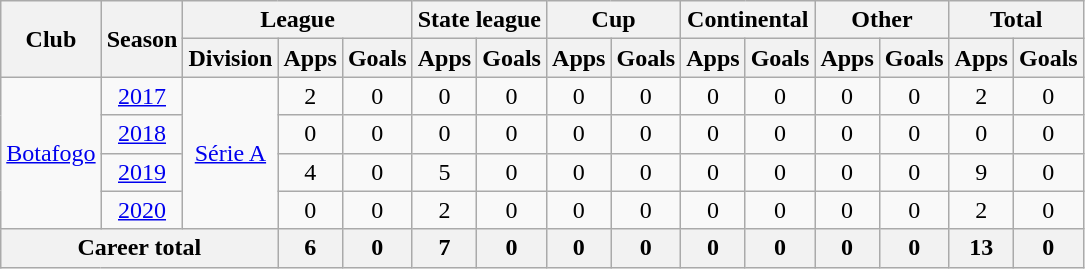<table class="wikitable" style="text-align: center">
<tr>
<th rowspan="2">Club</th>
<th rowspan="2">Season</th>
<th colspan="3">League</th>
<th colspan="2">State league</th>
<th colspan="2">Cup</th>
<th colspan="2">Continental</th>
<th colspan="2">Other</th>
<th colspan="2">Total</th>
</tr>
<tr>
<th>Division</th>
<th>Apps</th>
<th>Goals</th>
<th>Apps</th>
<th>Goals</th>
<th>Apps</th>
<th>Goals</th>
<th>Apps</th>
<th>Goals</th>
<th>Apps</th>
<th>Goals</th>
<th>Apps</th>
<th>Goals</th>
</tr>
<tr>
<td rowspan="4"><a href='#'>Botafogo</a></td>
<td><a href='#'>2017</a></td>
<td rowspan="4"><a href='#'>Série A</a></td>
<td>2</td>
<td>0</td>
<td>0</td>
<td>0</td>
<td>0</td>
<td>0</td>
<td>0</td>
<td>0</td>
<td>0</td>
<td>0</td>
<td>2</td>
<td>0</td>
</tr>
<tr>
<td><a href='#'>2018</a></td>
<td>0</td>
<td>0</td>
<td>0</td>
<td>0</td>
<td>0</td>
<td>0</td>
<td>0</td>
<td>0</td>
<td>0</td>
<td>0</td>
<td>0</td>
<td>0</td>
</tr>
<tr>
<td><a href='#'>2019</a></td>
<td>4</td>
<td>0</td>
<td>5</td>
<td>0</td>
<td>0</td>
<td>0</td>
<td>0</td>
<td>0</td>
<td>0</td>
<td>0</td>
<td>9</td>
<td>0</td>
</tr>
<tr>
<td><a href='#'>2020</a></td>
<td>0</td>
<td>0</td>
<td>2</td>
<td>0</td>
<td>0</td>
<td>0</td>
<td>0</td>
<td>0</td>
<td>0</td>
<td>0</td>
<td>2</td>
<td>0</td>
</tr>
<tr>
<th colspan="3"><strong>Career total</strong></th>
<th>6</th>
<th>0</th>
<th>7</th>
<th>0</th>
<th>0</th>
<th>0</th>
<th>0</th>
<th>0</th>
<th>0</th>
<th>0</th>
<th>13</th>
<th>0</th>
</tr>
</table>
